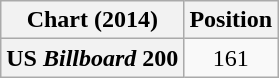<table class="wikitable plainrowheaders" style="text-align:center;">
<tr>
<th scope="col">Chart (2014)</th>
<th scope="col">Position</th>
</tr>
<tr>
<th scope="row">US <em>Billboard</em> 200</th>
<td>161</td>
</tr>
</table>
